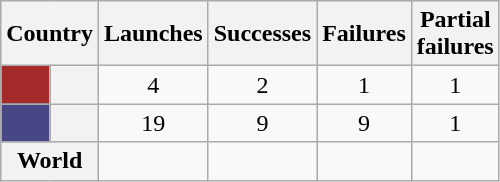<table align="left" class="wikitable sortable" style="text-align:center;">
<tr>
<th scope=col colspan=2>Country</th>
<th scope=col>Launches</th>
<th scope=col>Successes</th>
<th scope=col>Failures</th>
<th scope=col>Partial<br>failures</th>
</tr>
<tr>
<th scope=row style="background:#a52a2a;"></th>
<th style="text-align:left;"></th>
<td>4</td>
<td>2</td>
<td>1</td>
<td>1</td>
</tr>
<tr>
<th scope=row style="background:#484785;"></th>
<th style="text-align:left;"></th>
<td>19</td>
<td>9</td>
<td>9</td>
<td>1</td>
</tr>
<tr>
<th colspan="2">World</th>
<td></td>
<td></td>
<td></td>
<td></td>
</tr>
</table>
